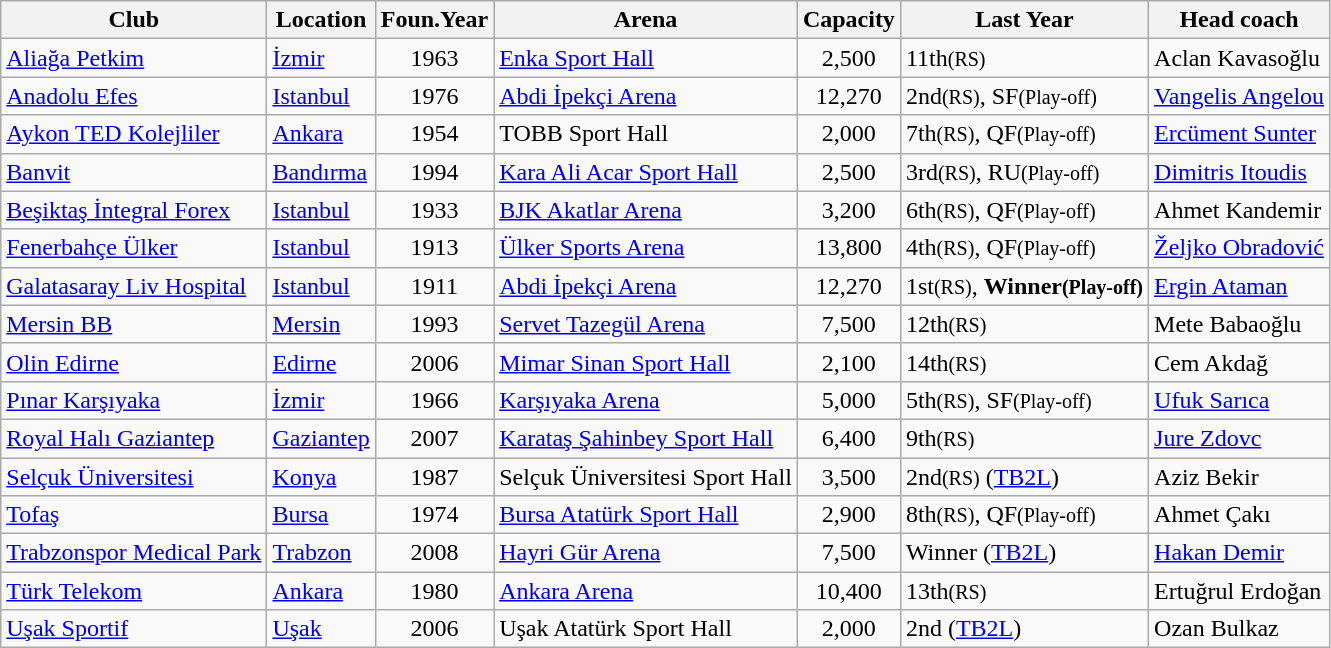<table class="wikitable sortable">
<tr>
<th scope="col">Club</th>
<th scope="col">Location</th>
<th scope="col">Foun.Year</th>
<th scope="col">Arena</th>
<th scope="col">Capacity</th>
<th scope="col">Last Year</th>
<th scope="col">Head coach</th>
</tr>
<tr bgcolor=>
<td><a href='#'>Aliağa Petkim</a></td>
<td><a href='#'>İzmir</a></td>
<td style="text-align:center;">1963</td>
<td><a href='#'>Enka Sport Hall</a></td>
<td style="text-align:center;">2,500</td>
<td>11th<small>(RS)</small></td>
<td> Aclan Kavasoğlu</td>
</tr>
<tr bgcolor=>
<td><a href='#'>Anadolu Efes</a></td>
<td><a href='#'>Istanbul</a></td>
<td style="text-align:center;">1976</td>
<td><a href='#'>Abdi İpekçi Arena</a></td>
<td style="text-align:center;">12,270</td>
<td>2nd<small>(RS)</small>, SF<small>(Play-off)</small></td>
<td> <a href='#'>Vangelis Angelou</a></td>
</tr>
<tr bgcolor=>
<td><a href='#'>Aykon TED Kolejliler</a></td>
<td><a href='#'>Ankara</a></td>
<td style="text-align:center;">1954</td>
<td>TOBB Sport Hall</td>
<td style="text-align:center;">2,000</td>
<td>7th<small>(RS)</small>, QF<small>(Play-off)</small></td>
<td> <a href='#'>Ercüment Sunter</a></td>
</tr>
<tr bgcolor=>
<td><a href='#'>Banvit</a></td>
<td><a href='#'>Bandırma</a></td>
<td style="text-align:center;">1994</td>
<td><a href='#'>Kara Ali Acar Sport Hall</a></td>
<td style="text-align:center;">2,500</td>
<td>3rd<small>(RS)</small>, RU<small>(Play-off)</small></td>
<td> <a href='#'>Dimitris Itoudis</a></td>
</tr>
<tr bgcolor=>
<td><a href='#'>Beşiktaş İntegral Forex</a></td>
<td><a href='#'>Istanbul</a></td>
<td style="text-align:center;">1933</td>
<td><a href='#'>BJK Akatlar Arena</a></td>
<td style="text-align:center;">3,200</td>
<td>6th<small>(RS)</small>, QF<small>(Play-off)</small></td>
<td> Ahmet Kandemir</td>
</tr>
<tr bgcolor=>
<td><a href='#'>Fenerbahçe Ülker</a></td>
<td><a href='#'>Istanbul</a></td>
<td style="text-align:center;">1913</td>
<td><a href='#'>Ülker Sports Arena</a></td>
<td style="text-align:center;">13,800</td>
<td>4th<small>(RS)</small>, QF<small>(Play-off)</small></td>
<td> <a href='#'>Željko Obradović</a></td>
</tr>
<tr bgcolor=>
<td><a href='#'>Galatasaray Liv Hospital</a></td>
<td><a href='#'>Istanbul</a></td>
<td style="text-align:center;">1911</td>
<td><a href='#'>Abdi İpekçi Arena</a></td>
<td style="text-align:center;">12,270</td>
<td>1st<small>(RS)</small>, <strong>Winner<small>(Play-off)</small></strong></td>
<td> <a href='#'>Ergin Ataman</a></td>
</tr>
<tr bgcolor=>
<td><a href='#'>Mersin BB</a></td>
<td><a href='#'>Mersin</a></td>
<td style="text-align:center;">1993</td>
<td><a href='#'>Servet Tazegül Arena</a></td>
<td style="text-align:center;">7,500</td>
<td>12th<small>(RS)</small></td>
<td> Mete Babaoğlu</td>
</tr>
<tr bgcolor=>
<td><a href='#'>Olin Edirne</a></td>
<td><a href='#'>Edirne</a></td>
<td style="text-align:center;">2006</td>
<td><a href='#'>Mimar Sinan Sport Hall</a></td>
<td style="text-align:center;">2,100</td>
<td>14th<small>(RS)</small></td>
<td> Cem Akdağ</td>
</tr>
<tr bgcolor=>
<td><a href='#'>Pınar Karşıyaka</a></td>
<td><a href='#'>İzmir</a></td>
<td style="text-align:center;">1966</td>
<td><a href='#'>Karşıyaka Arena</a></td>
<td style="text-align:center;">5,000</td>
<td>5th<small>(RS)</small>, SF<small>(Play-off)</small></td>
<td> <a href='#'>Ufuk Sarıca</a></td>
</tr>
<tr bgcolor=>
<td><a href='#'>Royal Halı Gaziantep</a></td>
<td><a href='#'>Gaziantep</a></td>
<td style="text-align:center;">2007</td>
<td><a href='#'>Karataş Şahinbey Sport Hall</a></td>
<td style="text-align:center;">6,400</td>
<td>9th<small>(RS)</small></td>
<td> <a href='#'>Jure Zdovc</a></td>
</tr>
<tr bgcolor=>
<td><a href='#'>Selçuk Üniversitesi</a></td>
<td><a href='#'>Konya</a></td>
<td style="text-align:center;">1987</td>
<td>Selçuk Üniversitesi Sport Hall</td>
<td style="text-align:center;">3,500</td>
<td>2nd<small>(RS)</small> (<a href='#'>TB2L</a>)</td>
<td> Aziz Bekir</td>
</tr>
<tr bgcolor=>
<td><a href='#'>Tofaş</a></td>
<td><a href='#'>Bursa</a></td>
<td style="text-align:center;">1974</td>
<td><a href='#'>Bursa Atatürk Sport Hall</a></td>
<td style="text-align:center;">2,900</td>
<td>8th<small>(RS)</small>, QF<small>(Play-off)</small></td>
<td> Ahmet Çakı</td>
</tr>
<tr bgcolor=>
<td><a href='#'>Trabzonspor Medical Park</a></td>
<td><a href='#'>Trabzon</a></td>
<td style="text-align:center;">2008</td>
<td><a href='#'>Hayri Gür Arena</a></td>
<td style="text-align:center;">7,500</td>
<td>Winner (<a href='#'>TB2L</a>)</td>
<td> <a href='#'>Hakan Demir</a></td>
</tr>
<tr bgcolor=>
<td><a href='#'>Türk Telekom</a></td>
<td><a href='#'>Ankara</a></td>
<td style="text-align:center;">1980</td>
<td><a href='#'>Ankara Arena</a></td>
<td style="text-align:center;">10,400</td>
<td>13th<small>(RS)</small></td>
<td> Ertuğrul Erdoğan</td>
</tr>
<tr bgcolor=>
<td><a href='#'>Uşak Sportif</a></td>
<td><a href='#'>Uşak</a></td>
<td style="text-align:center;">2006</td>
<td>Uşak Atatürk Sport Hall</td>
<td style="text-align:center;">2,000</td>
<td>2nd (<a href='#'>TB2L</a>)</td>
<td> Ozan Bulkaz</td>
</tr>
</table>
